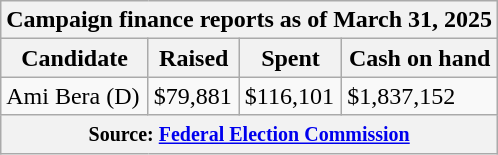<table class="wikitable sortable">
<tr>
<th colspan=4>Campaign finance reports as of March 31, 2025</th>
</tr>
<tr style="text-align:center;">
<th>Candidate</th>
<th>Raised</th>
<th>Spent</th>
<th>Cash on hand</th>
</tr>
<tr>
<td>Ami Bera (D)</td>
<td>$79,881</td>
<td>$116,101</td>
<td>$1,837,152</td>
</tr>
<tr>
<th colspan="4"><small>Source: <a href='#'>Federal Election Commission</a></small></th>
</tr>
</table>
